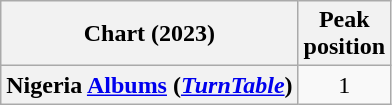<table class="wikitable sortable plainrowheaders" style="text-align:center">
<tr>
<th scope="col">Chart (2023)</th>
<th scope="col">Peak<br>position</th>
</tr>
<tr>
<th scope="row">Nigeria <a href='#'>Albums</a> (<em><a href='#'>TurnTable</a></em>)</th>
<td>1</td>
</tr>
</table>
